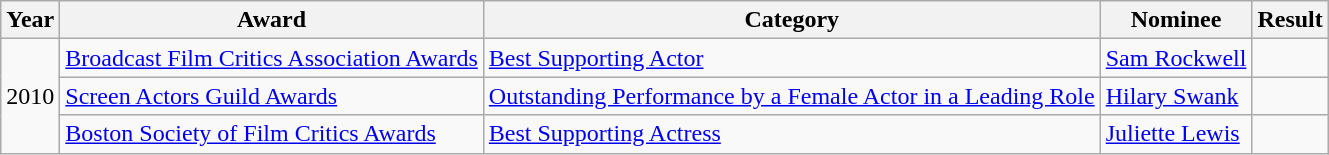<table class="wikitable">
<tr>
<th>Year</th>
<th>Award</th>
<th>Category</th>
<th>Nominee</th>
<th>Result</th>
</tr>
<tr>
<td rowspan="3">2010</td>
<td><a href='#'>Broadcast Film Critics Association Awards</a></td>
<td><a href='#'>Best Supporting Actor</a></td>
<td><a href='#'>Sam Rockwell</a></td>
<td></td>
</tr>
<tr>
<td><a href='#'>Screen Actors Guild Awards</a></td>
<td><a href='#'>Outstanding Performance by a Female Actor in a Leading Role</a></td>
<td><a href='#'>Hilary Swank</a></td>
<td></td>
</tr>
<tr>
<td><a href='#'>Boston Society of Film Critics Awards</a></td>
<td><a href='#'>Best Supporting Actress</a></td>
<td><a href='#'>Juliette Lewis</a></td>
<td></td>
</tr>
</table>
